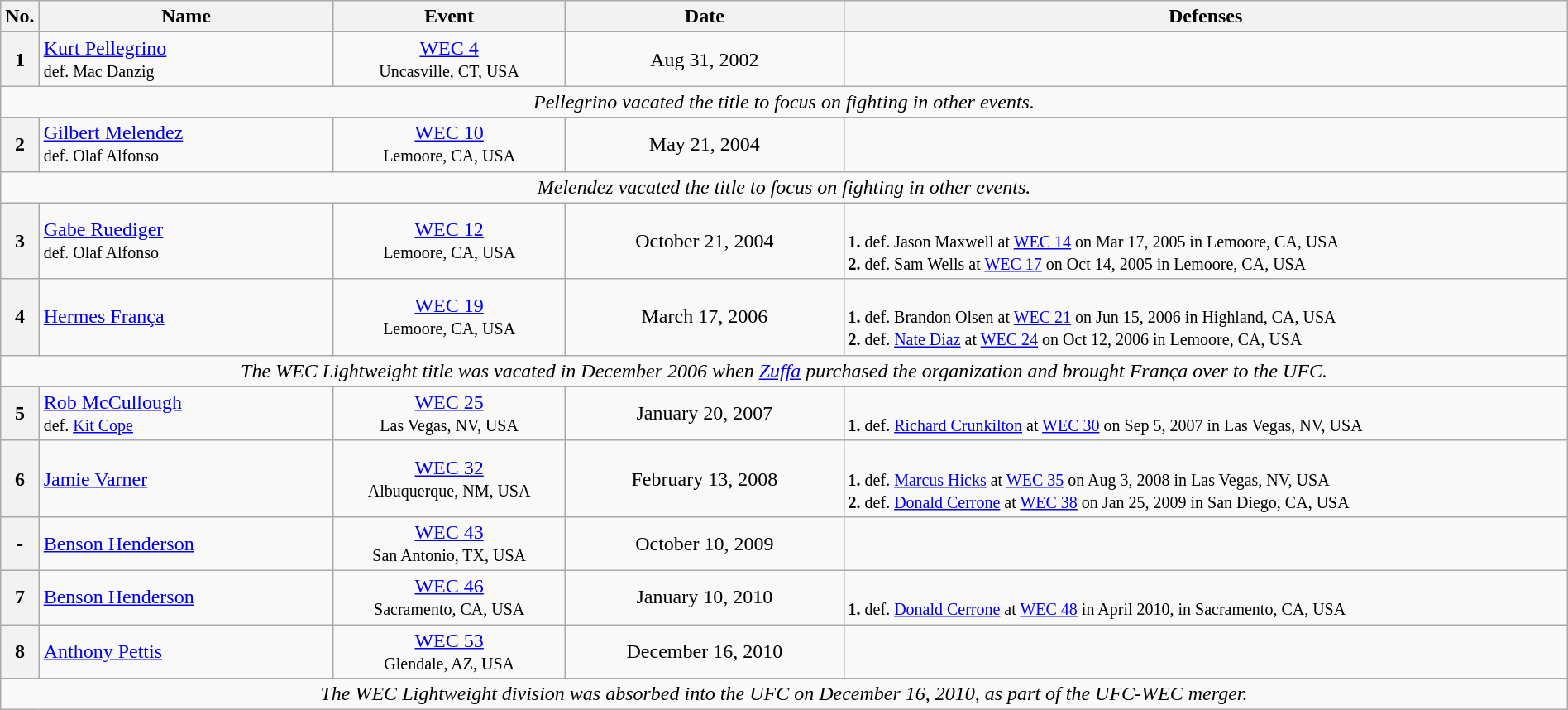<table class="wikitable" width=100%>
<tr>
<th width=1%>No.</th>
<th width=19%>Name</th>
<th width=15%>Event</th>
<th width=18%>Date</th>
<th width=47%>Defenses</th>
</tr>
<tr>
<th>1</th>
<td align=left> <a href='#'>Kurt Pellegrino</a><br><small>def. Mac Danzig</small></td>
<td align=center><a href='#'>WEC 4</a> <br><small>Uncasville, CT, USA</small></td>
<td align=center>Aug 31, 2002</td>
<td></td>
</tr>
<tr>
<td align="center" colspan="5"><em>Pellegrino vacated the title to focus on fighting in other events.</em></td>
</tr>
<tr>
<th>2</th>
<td align=left> <a href='#'>Gilbert Melendez</a><br><small>def. Olaf Alfonso</small></td>
<td align=center><a href='#'>WEC 10</a> <br><small>Lemoore, CA, USA</small></td>
<td align=center>May 21, 2004</td>
<td></td>
</tr>
<tr>
<td align="center" colspan="5"><em>Melendez vacated the title to focus on fighting in other events.</em></td>
</tr>
<tr>
<th>3</th>
<td align=left> <a href='#'>Gabe Ruediger</a><br><small>def. Olaf Alfonso</small></td>
<td align=center><a href='#'>WEC 12</a> <br><small>Lemoore, CA, USA</small></td>
<td align=center>October 21, 2004</td>
<td><br><small><strong>1.</strong> def. Jason Maxwell at <a href='#'>WEC 14</a> on Mar 17, 2005 in Lemoore, CA, USA<br>
<strong>2.</strong> def. Sam Wells at <a href='#'>WEC 17</a> on Oct 14, 2005 in Lemoore, CA, USA</small></td>
</tr>
<tr>
<th>4</th>
<td align=left> <a href='#'>Hermes França</a></td>
<td align=center><a href='#'>WEC 19</a> <br><small>Lemoore, CA, USA</small></td>
<td align=center>March 17, 2006</td>
<td><br><small><strong>1.</strong> def. Brandon Olsen at <a href='#'>WEC 21</a> on Jun 15, 2006 in Highland, CA, USA<br>
<strong>2.</strong> def. <a href='#'>Nate Diaz</a> at <a href='#'>WEC 24</a> on Oct 12, 2006 in Lemoore, CA, USA</small></td>
</tr>
<tr>
<td align="center" colspan="5"><em>The WEC Lightweight title was vacated in December 2006 when <a href='#'>Zuffa</a> purchased the organization and brought França over to the UFC.</em></td>
</tr>
<tr>
<th>5</th>
<td align=left> <a href='#'>Rob McCullough</a><br><small>def. <a href='#'>Kit Cope</a></small></td>
<td align=center><a href='#'>WEC 25</a> <br><small>Las Vegas, NV, USA</small></td>
<td align=center>January 20, 2007</td>
<td><br><small><strong>1.</strong> def. <a href='#'>Richard Crunkilton</a> at <a href='#'>WEC 30</a> on Sep 5, 2007 in Las Vegas, NV, USA</small></td>
</tr>
<tr>
<th>6</th>
<td align=left> <a href='#'>Jamie Varner</a></td>
<td align=center><a href='#'>WEC 32</a> <br><small>Albuquerque, NM, USA</small></td>
<td align=center>February 13, 2008</td>
<td><br><small><strong>1.</strong> def. <a href='#'>Marcus Hicks</a> at <a href='#'>WEC 35</a> on Aug 3, 2008 in Las Vegas, NV, USA<br>
<strong>2.</strong> def. <a href='#'>Donald Cerrone</a> at <a href='#'>WEC 38</a> on Jan 25, 2009 in San Diego, CA, USA</small></td>
</tr>
<tr>
<th>-</th>
<td align=left> <a href='#'>Benson Henderson</a><br></td>
<td align=center><a href='#'>WEC 43</a> <br><small>San Antonio, TX, USA</small></td>
<td align=center>October 10, 2009</td>
<td></td>
</tr>
<tr>
<th>7</th>
<td align=left> <a href='#'>Benson Henderson</a><br></td>
<td align=center><a href='#'>WEC 46</a> <br><small>Sacramento, CA, USA</small></td>
<td align=center>January 10, 2010</td>
<td><br><small><strong>1.</strong> def. <a href='#'>Donald Cerrone</a> at <a href='#'>WEC 48</a> in April 2010, in Sacramento, CA, USA</small></td>
</tr>
<tr>
<th>8</th>
<td align=left> <a href='#'>Anthony Pettis</a><br></td>
<td align=center><a href='#'>WEC 53</a> <br><small>Glendale, AZ, USA</small></td>
<td align=center>December 16, 2010</td>
<td></td>
</tr>
<tr>
<td align="center" colspan="5"><em>The WEC Lightweight division was absorbed into the UFC on December 16, 2010, as part of the UFC-WEC merger.</em></td>
</tr>
</table>
